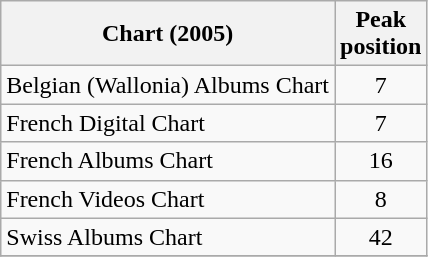<table class="wikitable sortable">
<tr>
<th align="left">Chart (2005)</th>
<th align="center">Peak<br>position</th>
</tr>
<tr>
<td align="left">Belgian (Wallonia) Albums Chart</td>
<td align="center">7</td>
</tr>
<tr>
<td align="left">French Digital Chart</td>
<td align="center">7</td>
</tr>
<tr>
<td align="left">French Albums Chart</td>
<td align="center">16</td>
</tr>
<tr>
<td align="left">French Videos Chart</td>
<td align="center">8</td>
</tr>
<tr>
<td align="left">Swiss Albums Chart</td>
<td align="center">42</td>
</tr>
<tr>
</tr>
</table>
